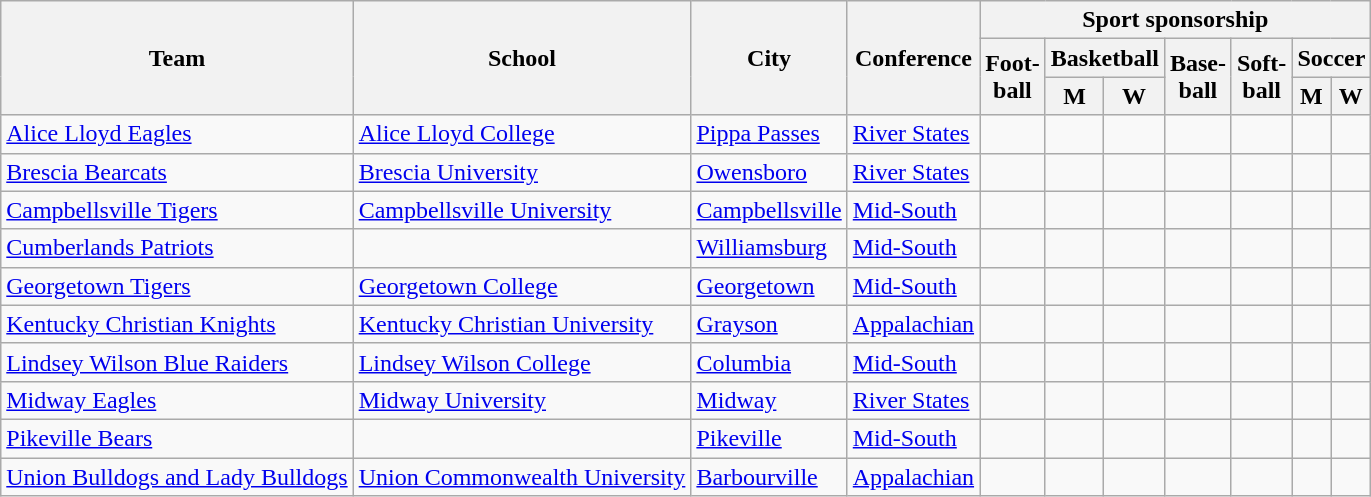<table class="sortable wikitable">
<tr>
<th rowspan=3>Team</th>
<th rowspan=3>School</th>
<th rowspan=3>City</th>
<th rowspan=3>Conference</th>
<th colspan=7>Sport sponsorship</th>
</tr>
<tr>
<th rowspan=2>Foot-<br>ball</th>
<th colspan=2>Basketball</th>
<th rowspan=2>Base-<br>ball</th>
<th rowspan=2>Soft-<br>ball</th>
<th colspan=2>Soccer</th>
</tr>
<tr>
<th>M</th>
<th>W</th>
<th>M</th>
<th>W</th>
</tr>
<tr>
<td><a href='#'>Alice Lloyd Eagles</a></td>
<td><a href='#'>Alice Lloyd College</a></td>
<td><a href='#'>Pippa Passes</a></td>
<td><a href='#'>River States</a></td>
<td></td>
<td></td>
<td></td>
<td></td>
<td></td>
<td></td>
<td></td>
</tr>
<tr>
<td><a href='#'>Brescia Bearcats</a></td>
<td><a href='#'>Brescia University</a></td>
<td><a href='#'>Owensboro</a></td>
<td><a href='#'>River States</a></td>
<td></td>
<td></td>
<td></td>
<td></td>
<td></td>
<td></td>
<td></td>
</tr>
<tr>
<td><a href='#'>Campbellsville Tigers</a></td>
<td><a href='#'>Campbellsville University</a></td>
<td><a href='#'>Campbellsville</a></td>
<td><a href='#'>Mid-South</a></td>
<td> </td>
<td></td>
<td></td>
<td></td>
<td></td>
<td></td>
<td></td>
</tr>
<tr>
<td><a href='#'>Cumberlands Patriots</a></td>
<td></td>
<td><a href='#'>Williamsburg</a></td>
<td><a href='#'>Mid-South</a></td>
<td></td>
<td></td>
<td></td>
<td></td>
<td></td>
<td></td>
<td></td>
</tr>
<tr>
<td><a href='#'>Georgetown Tigers</a></td>
<td><a href='#'>Georgetown College</a></td>
<td><a href='#'>Georgetown</a></td>
<td><a href='#'>Mid-South</a></td>
<td></td>
<td></td>
<td></td>
<td></td>
<td></td>
<td></td>
<td></td>
</tr>
<tr>
<td><a href='#'>Kentucky Christian Knights</a></td>
<td><a href='#'>Kentucky Christian University</a></td>
<td><a href='#'>Grayson</a></td>
<td><a href='#'>Appalachian</a></td>
<td></td>
<td></td>
<td></td>
<td></td>
<td> </td>
<td></td>
<td></td>
</tr>
<tr>
<td><a href='#'>Lindsey Wilson Blue Raiders</a></td>
<td><a href='#'>Lindsey Wilson College</a></td>
<td><a href='#'>Columbia</a></td>
<td><a href='#'>Mid-South</a></td>
<td></td>
<td></td>
<td></td>
<td></td>
<td></td>
<td></td>
<td></td>
</tr>
<tr>
<td><a href='#'>Midway Eagles</a></td>
<td><a href='#'>Midway University</a></td>
<td><a href='#'>Midway</a></td>
<td><a href='#'>River States</a></td>
<td> </td>
<td></td>
<td></td>
<td></td>
<td></td>
<td></td>
<td></td>
</tr>
<tr>
<td><a href='#'>Pikeville Bears</a></td>
<td></td>
<td><a href='#'>Pikeville</a></td>
<td><a href='#'>Mid-South</a></td>
<td></td>
<td></td>
<td></td>
<td></td>
<td></td>
<td></td>
<td></td>
</tr>
<tr>
<td><a href='#'>Union Bulldogs and Lady Bulldogs</a></td>
<td><a href='#'>Union Commonwealth University</a></td>
<td><a href='#'>Barbourville</a></td>
<td><a href='#'>Appalachian</a></td>
<td></td>
<td></td>
<td></td>
<td></td>
<td></td>
<td></td>
<td></td>
</tr>
</table>
